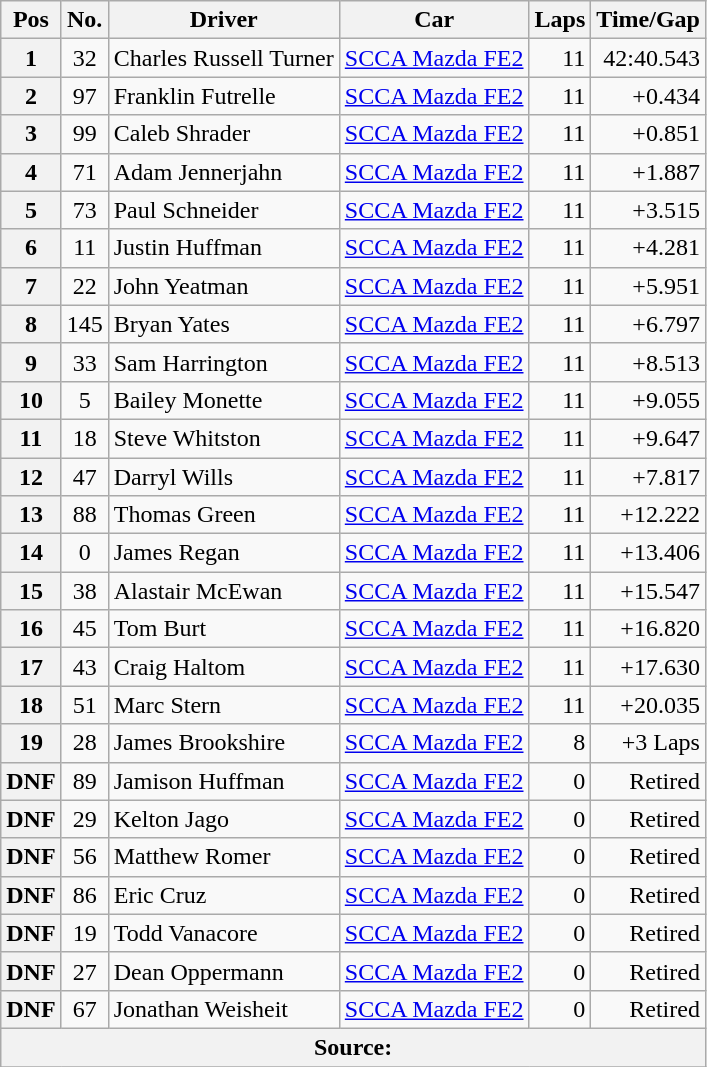<table class="wikitable">
<tr>
<th>Pos</th>
<th>No.</th>
<th>Driver</th>
<th>Car</th>
<th>Laps</th>
<th>Time/Gap</th>
</tr>
<tr>
<th>1</th>
<td align=center>32</td>
<td> Charles Russell Turner</td>
<td><a href='#'>SCCA Mazda FE2</a></td>
<td align=right>11</td>
<td align=right>42:40.543</td>
</tr>
<tr>
<th>2</th>
<td align=center>97</td>
<td> Franklin Futrelle</td>
<td><a href='#'>SCCA Mazda FE2</a></td>
<td align=right>11</td>
<td align=right>+0.434</td>
</tr>
<tr>
<th>3</th>
<td align=center>99</td>
<td> Caleb Shrader</td>
<td><a href='#'>SCCA Mazda FE2</a></td>
<td align=right>11</td>
<td align=right>+0.851</td>
</tr>
<tr>
<th>4</th>
<td align=center>71</td>
<td> Adam Jennerjahn</td>
<td><a href='#'>SCCA Mazda FE2</a></td>
<td align=right>11</td>
<td align=right>+1.887</td>
</tr>
<tr>
<th>5</th>
<td align=center>73</td>
<td> Paul Schneider</td>
<td><a href='#'>SCCA Mazda FE2</a></td>
<td align=right>11</td>
<td align=right>+3.515</td>
</tr>
<tr>
<th>6</th>
<td align=center>11</td>
<td> Justin Huffman</td>
<td><a href='#'>SCCA Mazda FE2</a></td>
<td align=right>11</td>
<td align=right>+4.281</td>
</tr>
<tr>
<th>7</th>
<td align=center>22</td>
<td> John Yeatman</td>
<td><a href='#'>SCCA Mazda FE2</a></td>
<td align=right>11</td>
<td align=right>+5.951</td>
</tr>
<tr>
<th>8</th>
<td align=center>145</td>
<td> Bryan Yates</td>
<td><a href='#'>SCCA Mazda FE2</a></td>
<td align=right>11</td>
<td align=right>+6.797</td>
</tr>
<tr>
<th>9</th>
<td align=center>33</td>
<td> Sam Harrington</td>
<td><a href='#'>SCCA Mazda FE2</a></td>
<td align=right>11</td>
<td align=right>+8.513</td>
</tr>
<tr>
<th>10</th>
<td align=center>5</td>
<td> Bailey Monette</td>
<td><a href='#'>SCCA Mazda FE2</a></td>
<td align=right>11</td>
<td align=right>+9.055</td>
</tr>
<tr>
<th>11</th>
<td align=center>18</td>
<td> Steve Whitston</td>
<td><a href='#'>SCCA Mazda FE2</a></td>
<td align=right>11</td>
<td align=right>+9.647</td>
</tr>
<tr>
<th>12</th>
<td align=center>47</td>
<td> Darryl Wills</td>
<td><a href='#'>SCCA Mazda FE2</a></td>
<td align=right>11</td>
<td align=right>+7.817</td>
</tr>
<tr>
<th>13</th>
<td align=center>88</td>
<td> Thomas Green</td>
<td><a href='#'>SCCA Mazda FE2</a></td>
<td align=right>11</td>
<td align=right>+12.222</td>
</tr>
<tr>
<th>14</th>
<td align=center>0</td>
<td> James Regan</td>
<td><a href='#'>SCCA Mazda FE2</a></td>
<td align=right>11</td>
<td align=right>+13.406</td>
</tr>
<tr>
<th>15</th>
<td align=center>38</td>
<td> Alastair McEwan</td>
<td><a href='#'>SCCA Mazda FE2</a></td>
<td align=right>11</td>
<td align=right>+15.547</td>
</tr>
<tr>
<th>16</th>
<td align=center>45</td>
<td> Tom Burt</td>
<td><a href='#'>SCCA Mazda FE2</a></td>
<td align=right>11</td>
<td align=right>+16.820</td>
</tr>
<tr>
<th>17</th>
<td align=center>43</td>
<td> Craig Haltom</td>
<td><a href='#'>SCCA Mazda FE2</a></td>
<td align=right>11</td>
<td align=right>+17.630</td>
</tr>
<tr>
<th>18</th>
<td align=center>51</td>
<td> Marc Stern</td>
<td><a href='#'>SCCA Mazda FE2</a></td>
<td align=right>11</td>
<td align=right>+20.035</td>
</tr>
<tr>
<th>19</th>
<td align=center>28</td>
<td> James Brookshire</td>
<td><a href='#'>SCCA Mazda FE2</a></td>
<td align=right>8</td>
<td align=right>+3 Laps</td>
</tr>
<tr>
<th>DNF</th>
<td align=center>89</td>
<td> Jamison Huffman</td>
<td><a href='#'>SCCA Mazda FE2</a></td>
<td align=right>0</td>
<td align=right>Retired</td>
</tr>
<tr>
<th>DNF</th>
<td align=center>29</td>
<td> Kelton Jago</td>
<td><a href='#'>SCCA Mazda FE2</a></td>
<td align=right>0</td>
<td align=right>Retired</td>
</tr>
<tr>
<th>DNF</th>
<td align=center>56</td>
<td> Matthew Romer</td>
<td><a href='#'>SCCA Mazda FE2</a></td>
<td align=right>0</td>
<td align=right>Retired</td>
</tr>
<tr>
<th>DNF</th>
<td align=center>86</td>
<td> Eric Cruz</td>
<td><a href='#'>SCCA Mazda FE2</a></td>
<td align=right>0</td>
<td align=right>Retired</td>
</tr>
<tr>
<th>DNF</th>
<td align=center>19</td>
<td> Todd Vanacore</td>
<td><a href='#'>SCCA Mazda FE2</a></td>
<td align=right>0</td>
<td align=right>Retired</td>
</tr>
<tr>
<th>DNF</th>
<td align=center>27</td>
<td> Dean Oppermann</td>
<td><a href='#'>SCCA Mazda FE2</a></td>
<td align=right>0</td>
<td align=right>Retired</td>
</tr>
<tr>
<th>DNF</th>
<td align=center>67</td>
<td> Jonathan Weisheit</td>
<td><a href='#'>SCCA Mazda FE2</a></td>
<td align=right>0</td>
<td align=right>Retired</td>
</tr>
<tr>
<th colspan=6>Source:</th>
</tr>
<tr>
</tr>
</table>
